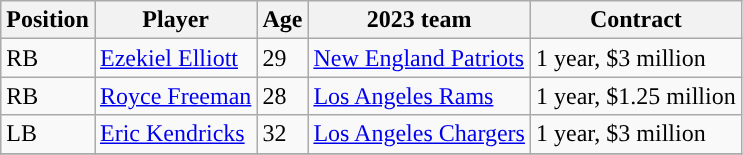<table class="wikitable">
<tr>
<th>Position</th>
<th>Player</th>
<th>Age</th>
<th>2023 team</th>
<th>Contract</th>
</tr>
<tr>
<td>RB</td>
<td><a href='#'>Ezekiel Elliott</a></td>
<td>29</td>
<td><a href='#'>New England Patriots</a></td>
<td>1 year, $3 million</td>
</tr>
<tr>
<td>RB</td>
<td><a href='#'>Royce Freeman</a></td>
<td>28</td>
<td><a href='#'>Los Angeles Rams</a></td>
<td>1 year, $1.25 million</td>
</tr>
<tr>
<td>LB</td>
<td><a href='#'>Eric Kendricks</a></td>
<td>32</td>
<td><a href='#'>Los Angeles Chargers</a></td>
<td>1 year, $3 million</td>
</tr>
<tr>
</tr>
</table>
